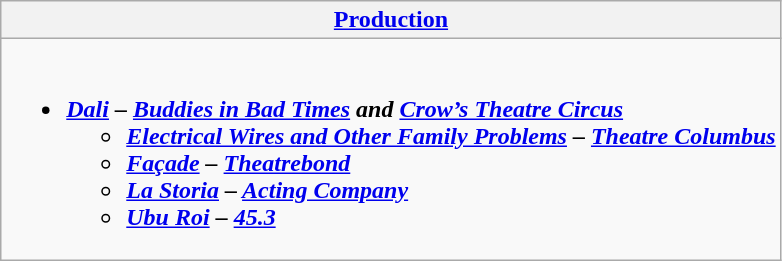<table class=wikitable style="width="100%">
<tr>
<th colspan=2><a href='#'>Production</a></th>
</tr>
<tr>
<td valign="top" colspan=2><br><ul><li><strong><em><a href='#'>Dali</a><em> – <a href='#'>Buddies in Bad Times</a> and <a href='#'>Crow’s Theatre Circus</a><strong><ul><li></em><a href='#'>Electrical Wires and Other Family Problems</a><em> – <a href='#'>Theatre Columbus</a></li><li></em><a href='#'>Façade</a><em> – <a href='#'>Theatrebond</a></li><li></em><a href='#'>La Storia</a><em> – <a href='#'>Acting Company</a></li><li></em><a href='#'>Ubu Roi</a><em> – <a href='#'>45.3</a></li></ul></li></ul></td>
</tr>
</table>
